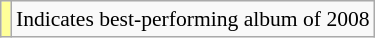<table class="wikitable plainrowheaders" style="font-size:90%;">
<tr>
<td style="background-color:#FFFF99"></td>
<td>Indicates best-performing album of 2008</td>
</tr>
</table>
